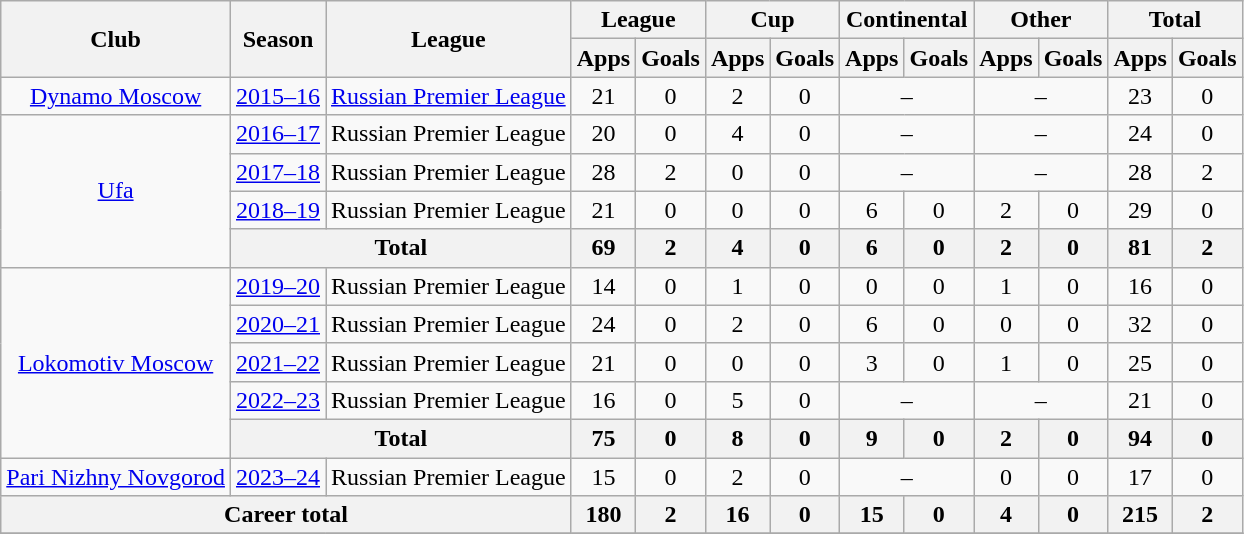<table class="wikitable" style="text-align: center;">
<tr>
<th rowspan=2>Club</th>
<th rowspan=2>Season</th>
<th rowspan=2>League</th>
<th colspan=2>League</th>
<th colspan=2>Cup</th>
<th colspan=2>Continental</th>
<th colspan=2>Other</th>
<th colspan=2>Total</th>
</tr>
<tr>
<th>Apps</th>
<th>Goals</th>
<th>Apps</th>
<th>Goals</th>
<th>Apps</th>
<th>Goals</th>
<th>Apps</th>
<th>Goals</th>
<th>Apps</th>
<th>Goals</th>
</tr>
<tr>
<td><a href='#'>Dynamo Moscow</a></td>
<td><a href='#'>2015–16</a></td>
<td><a href='#'>Russian Premier League</a></td>
<td>21</td>
<td>0</td>
<td>2</td>
<td>0</td>
<td colspan=2>–</td>
<td colspan=2>–</td>
<td>23</td>
<td>0</td>
</tr>
<tr>
<td rowspan=4><a href='#'>Ufa</a></td>
<td><a href='#'>2016–17</a></td>
<td>Russian Premier League</td>
<td>20</td>
<td>0</td>
<td>4</td>
<td>0</td>
<td colspan=2>–</td>
<td colspan=2>–</td>
<td>24</td>
<td>0</td>
</tr>
<tr>
<td><a href='#'>2017–18</a></td>
<td>Russian Premier League</td>
<td>28</td>
<td>2</td>
<td>0</td>
<td>0</td>
<td colspan=2>–</td>
<td colspan=2>–</td>
<td>28</td>
<td>2</td>
</tr>
<tr>
<td><a href='#'>2018–19</a></td>
<td>Russian Premier League</td>
<td>21</td>
<td>0</td>
<td>0</td>
<td>0</td>
<td>6</td>
<td>0</td>
<td>2</td>
<td>0</td>
<td>29</td>
<td>0</td>
</tr>
<tr>
<th colspan="2">Total</th>
<th>69</th>
<th>2</th>
<th>4</th>
<th>0</th>
<th>6</th>
<th>0</th>
<th>2</th>
<th>0</th>
<th>81</th>
<th>2</th>
</tr>
<tr>
<td rowspan=5><a href='#'>Lokomotiv Moscow</a></td>
<td><a href='#'>2019–20</a></td>
<td>Russian Premier League</td>
<td>14</td>
<td>0</td>
<td>1</td>
<td>0</td>
<td>0</td>
<td>0</td>
<td>1</td>
<td>0</td>
<td>16</td>
<td>0</td>
</tr>
<tr>
<td><a href='#'>2020–21</a></td>
<td>Russian Premier League</td>
<td>24</td>
<td>0</td>
<td>2</td>
<td>0</td>
<td>6</td>
<td>0</td>
<td>0</td>
<td>0</td>
<td>32</td>
<td>0</td>
</tr>
<tr>
<td><a href='#'>2021–22</a></td>
<td>Russian Premier League</td>
<td>21</td>
<td>0</td>
<td>0</td>
<td>0</td>
<td>3</td>
<td>0</td>
<td>1</td>
<td>0</td>
<td>25</td>
<td>0</td>
</tr>
<tr>
<td><a href='#'>2022–23</a></td>
<td>Russian Premier League</td>
<td>16</td>
<td>0</td>
<td>5</td>
<td>0</td>
<td colspan=2>–</td>
<td colspan=2>–</td>
<td>21</td>
<td>0</td>
</tr>
<tr>
<th colspan="2">Total</th>
<th>75</th>
<th>0</th>
<th>8</th>
<th>0</th>
<th>9</th>
<th>0</th>
<th>2</th>
<th>0</th>
<th>94</th>
<th>0</th>
</tr>
<tr>
<td><a href='#'>Pari Nizhny Novgorod</a></td>
<td><a href='#'>2023–24</a></td>
<td>Russian Premier League</td>
<td>15</td>
<td>0</td>
<td>2</td>
<td>0</td>
<td colspan=2>–</td>
<td>0</td>
<td>0</td>
<td>17</td>
<td>0</td>
</tr>
<tr>
<th colspan=3>Career total</th>
<th>180</th>
<th>2</th>
<th>16</th>
<th>0</th>
<th>15</th>
<th>0</th>
<th>4</th>
<th>0</th>
<th>215</th>
<th>2</th>
</tr>
<tr>
</tr>
</table>
